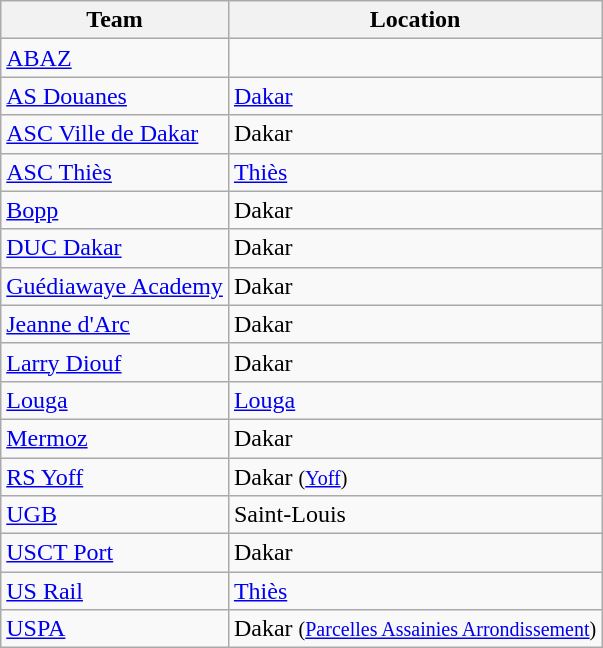<table class="wikitable sortable">
<tr>
<th>Team</th>
<th>Location</th>
</tr>
<tr>
<td><a href='#'>ABAZ</a></td>
<td></td>
</tr>
<tr>
<td><a href='#'>AS Douanes</a></td>
<td><a href='#'>Dakar</a></td>
</tr>
<tr>
<td><a href='#'>ASC Ville de Dakar</a></td>
<td>Dakar</td>
</tr>
<tr>
<td><a href='#'>ASC Thiès</a></td>
<td><a href='#'>Thiès</a></td>
</tr>
<tr>
<td><a href='#'>Bopp</a></td>
<td>Dakar</td>
</tr>
<tr>
<td><a href='#'>DUC Dakar</a></td>
<td>Dakar</td>
</tr>
<tr>
<td><a href='#'>Guédiawaye Academy</a></td>
<td>Dakar</td>
</tr>
<tr>
<td><a href='#'>Jeanne d'Arc</a></td>
<td>Dakar</td>
</tr>
<tr>
<td><a href='#'>Larry Diouf</a></td>
<td>Dakar</td>
</tr>
<tr>
<td><a href='#'>Louga</a></td>
<td><a href='#'>Louga</a></td>
</tr>
<tr>
<td><a href='#'>Mermoz</a></td>
<td>Dakar</td>
</tr>
<tr>
<td><a href='#'>RS Yoff</a></td>
<td>Dakar <small>(<a href='#'>Yoff</a>)</small></td>
</tr>
<tr>
<td><a href='#'>UGB</a></td>
<td>Saint-Louis</td>
</tr>
<tr>
<td><a href='#'>USCT Port</a></td>
<td>Dakar</td>
</tr>
<tr>
<td><a href='#'>US Rail</a></td>
<td><a href='#'>Thiès</a></td>
</tr>
<tr>
<td><a href='#'>USPA</a></td>
<td>Dakar <small>(<a href='#'>Parcelles Assainies Arrondissement</a>)</small></td>
</tr>
</table>
